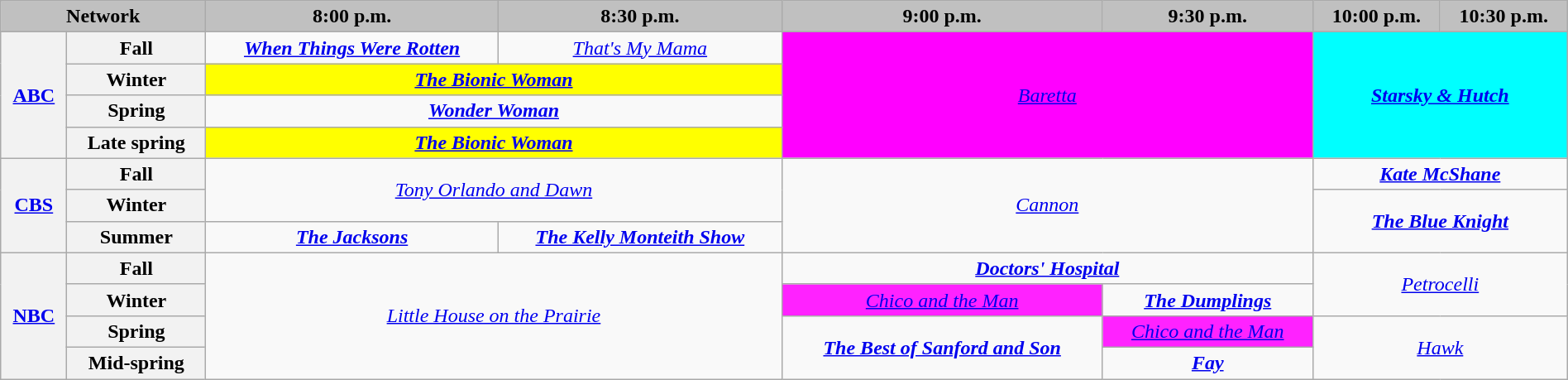<table class="wikitable" style="width:100%;margin-right:0;text-align:center">
<tr>
<th colspan="2" style="background-color:#C0C0C0;text-align:center">Network</th>
<th style="background-color:#C0C0C0;text-align:center">8:00 p.m.</th>
<th style="background-color:#C0C0C0;text-align:center">8:30 p.m.</th>
<th style="background-color:#C0C0C0;text-align:center">9:00 p.m.</th>
<th style="background-color:#C0C0C0;text-align:center">9:30 p.m.</th>
<th style="background-color:#C0C0C0;text-align:center">10:00 p.m.</th>
<th style="background-color:#C0C0C0;text-align:center">10:30 p.m.</th>
</tr>
<tr>
<th rowspan="4"><a href='#'>ABC</a></th>
<th>Fall</th>
<td><strong><em><a href='#'>When Things Were Rotten</a></em></strong></td>
<td><em><a href='#'>That's My Mama</a></em></td>
<td colspan="2" rowspan="4" style="background:#FF00FF;"><em><a href='#'>Baretta</a></em> </td>
<td colspan="2" rowspan="4" style="background:#00FFFF;"><strong><em><a href='#'>Starsky & Hutch</a></em></strong> </td>
</tr>
<tr>
<th>Winter</th>
<td colspan="2" style="background:#FFFF00;"><strong><em><a href='#'>The Bionic Woman</a></em></strong> </td>
</tr>
<tr>
<th>Spring</th>
<td colspan="2"><strong><em><a href='#'>Wonder Woman</a></em></strong></td>
</tr>
<tr>
<th>Late spring</th>
<td colspan="2" style="background:#FFFF00;"><strong><em><a href='#'>The Bionic Woman</a></em></strong> </td>
</tr>
<tr>
<th rowspan="3"><a href='#'>CBS</a></th>
<th>Fall</th>
<td colspan="2" rowspan="2"><em><a href='#'>Tony Orlando and Dawn</a></em></td>
<td colspan="2" rowspan="3"><em><a href='#'>Cannon</a></em></td>
<td colspan="2"><strong><em><a href='#'>Kate McShane</a></em></strong></td>
</tr>
<tr>
<th>Winter</th>
<td colspan="2" rowspan="2"><strong><em><a href='#'>The Blue Knight</a></em></strong></td>
</tr>
<tr>
<th>Summer</th>
<td><strong><em><a href='#'>The Jacksons</a></em></strong></td>
<td><strong><em><a href='#'>The Kelly Monteith Show</a></em></strong></td>
</tr>
<tr>
<th rowspan="4"><a href='#'>NBC</a></th>
<th>Fall</th>
<td colspan="2" rowspan="4"><em><a href='#'>Little House on the Prairie</a></em></td>
<td colspan="2"><strong><em><a href='#'>Doctors' Hospital</a></em></strong></td>
<td colspan="2" rowspan="2"><em><a href='#'>Petrocelli</a></em></td>
</tr>
<tr>
<th>Winter</th>
<td bgcolor="#FF22FF"><em><a href='#'>Chico and the Man</a></em> </td>
<td><strong><em><a href='#'>The Dumplings</a></em></strong></td>
</tr>
<tr>
<th>Spring</th>
<td rowspan="2"><strong><em><a href='#'>The Best of Sanford and Son</a></em></strong></td>
<td bgcolor="#FF22FF"><em><a href='#'>Chico and the Man</a></em> </td>
<td colspan="2" rowspan="2"><em><a href='#'>Hawk</a></em></td>
</tr>
<tr>
<th>Mid-spring</th>
<td><strong><em><a href='#'>Fay</a></em></strong></td>
</tr>
</table>
